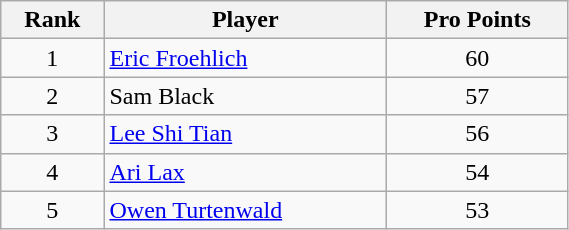<table class="wikitable" width=30%>
<tr>
<th>Rank</th>
<th>Player</th>
<th>Pro Points</th>
</tr>
<tr>
<td align=center>1</td>
<td> <a href='#'>Eric Froehlich</a></td>
<td align=center>60</td>
</tr>
<tr>
<td align=center>2</td>
<td> Sam Black</td>
<td align=center>57</td>
</tr>
<tr>
<td align=center>3</td>
<td> <a href='#'>Lee Shi Tian</a></td>
<td align=center>56</td>
</tr>
<tr>
<td align=center>4</td>
<td> <a href='#'>Ari Lax</a></td>
<td align=center>54</td>
</tr>
<tr>
<td align=center>5</td>
<td> <a href='#'>Owen Turtenwald</a></td>
<td align=center>53</td>
</tr>
</table>
